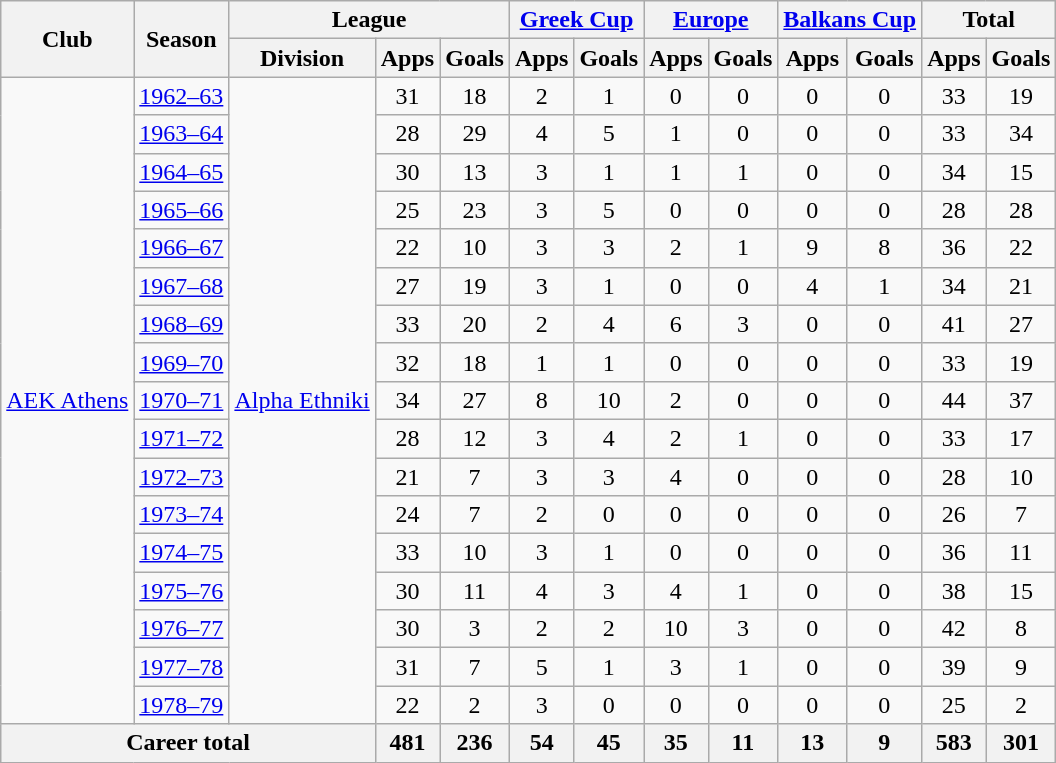<table class="wikitable" style="text-align:center">
<tr>
<th rowspan="2">Club</th>
<th rowspan="2">Season</th>
<th colspan="3">League</th>
<th colspan="2"><a href='#'>Greek Cup</a></th>
<th colspan="2"><a href='#'>Europe</a></th>
<th colspan="2"><a href='#'>Balkans Cup</a></th>
<th colspan="2">Total</th>
</tr>
<tr>
<th>Division</th>
<th>Apps</th>
<th>Goals</th>
<th>Apps</th>
<th>Goals</th>
<th>Apps</th>
<th>Goals</th>
<th>Apps</th>
<th>Goals</th>
<th>Apps</th>
<th>Goals</th>
</tr>
<tr>
<td rowspan="17"><a href='#'>AEK Athens</a></td>
<td><a href='#'>1962–63</a></td>
<td rowspan="17"><a href='#'>Alpha Ethniki</a></td>
<td>31</td>
<td>18</td>
<td>2</td>
<td>1</td>
<td>0</td>
<td>0</td>
<td>0</td>
<td>0</td>
<td>33</td>
<td>19</td>
</tr>
<tr>
<td><a href='#'>1963–64</a></td>
<td>28</td>
<td>29</td>
<td>4</td>
<td>5</td>
<td>1</td>
<td>0</td>
<td>0</td>
<td>0</td>
<td>33</td>
<td>34</td>
</tr>
<tr>
<td><a href='#'>1964–65</a></td>
<td>30</td>
<td>13</td>
<td>3</td>
<td>1</td>
<td>1</td>
<td>1</td>
<td>0</td>
<td>0</td>
<td>34</td>
<td>15</td>
</tr>
<tr>
<td><a href='#'>1965–66</a></td>
<td>25</td>
<td>23</td>
<td>3</td>
<td>5</td>
<td>0</td>
<td>0</td>
<td>0</td>
<td>0</td>
<td>28</td>
<td>28</td>
</tr>
<tr>
<td><a href='#'>1966–67</a></td>
<td>22</td>
<td>10</td>
<td>3</td>
<td>3</td>
<td>2</td>
<td>1</td>
<td>9</td>
<td>8</td>
<td>36</td>
<td>22</td>
</tr>
<tr>
<td><a href='#'>1967–68</a></td>
<td>27</td>
<td>19</td>
<td>3</td>
<td>1</td>
<td>0</td>
<td>0</td>
<td>4</td>
<td>1</td>
<td>34</td>
<td>21</td>
</tr>
<tr>
<td><a href='#'>1968–69</a></td>
<td>33</td>
<td>20</td>
<td>2</td>
<td>4</td>
<td>6</td>
<td>3</td>
<td>0</td>
<td>0</td>
<td>41</td>
<td>27</td>
</tr>
<tr>
<td><a href='#'>1969–70</a></td>
<td>32</td>
<td>18</td>
<td>1</td>
<td>1</td>
<td>0</td>
<td>0</td>
<td>0</td>
<td>0</td>
<td>33</td>
<td>19</td>
</tr>
<tr>
<td><a href='#'>1970–71</a></td>
<td>34</td>
<td>27</td>
<td>8</td>
<td>10</td>
<td>2</td>
<td>0</td>
<td>0</td>
<td>0</td>
<td>44</td>
<td>37</td>
</tr>
<tr>
<td><a href='#'>1971–72</a></td>
<td>28</td>
<td>12</td>
<td>3</td>
<td>4</td>
<td>2</td>
<td>1</td>
<td>0</td>
<td>0</td>
<td>33</td>
<td>17</td>
</tr>
<tr>
<td><a href='#'>1972–73</a></td>
<td>21</td>
<td>7</td>
<td>3</td>
<td>3</td>
<td>4</td>
<td>0</td>
<td>0</td>
<td>0</td>
<td>28</td>
<td>10</td>
</tr>
<tr>
<td><a href='#'>1973–74</a></td>
<td>24</td>
<td>7</td>
<td>2</td>
<td>0</td>
<td>0</td>
<td>0</td>
<td>0</td>
<td>0</td>
<td>26</td>
<td>7</td>
</tr>
<tr>
<td><a href='#'>1974–75</a></td>
<td>33</td>
<td>10</td>
<td>3</td>
<td>1</td>
<td>0</td>
<td>0</td>
<td>0</td>
<td>0</td>
<td>36</td>
<td>11</td>
</tr>
<tr>
<td><a href='#'>1975–76</a></td>
<td>30</td>
<td>11</td>
<td>4</td>
<td>3</td>
<td>4</td>
<td>1</td>
<td>0</td>
<td>0</td>
<td>38</td>
<td>15</td>
</tr>
<tr>
<td><a href='#'>1976–77</a></td>
<td>30</td>
<td>3</td>
<td>2</td>
<td>2</td>
<td>10</td>
<td>3</td>
<td>0</td>
<td>0</td>
<td>42</td>
<td>8</td>
</tr>
<tr>
<td><a href='#'>1977–78</a></td>
<td>31</td>
<td>7</td>
<td>5</td>
<td>1</td>
<td>3</td>
<td>1</td>
<td>0</td>
<td>0</td>
<td>39</td>
<td>9</td>
</tr>
<tr>
<td><a href='#'>1978–79</a></td>
<td>22</td>
<td>2</td>
<td>3</td>
<td>0</td>
<td>0</td>
<td>0</td>
<td>0</td>
<td>0</td>
<td>25</td>
<td>2</td>
</tr>
<tr>
<th colspan="3">Career total</th>
<th>481</th>
<th>236</th>
<th>54</th>
<th>45</th>
<th>35</th>
<th>11</th>
<th>13</th>
<th>9</th>
<th>583</th>
<th>301</th>
</tr>
</table>
